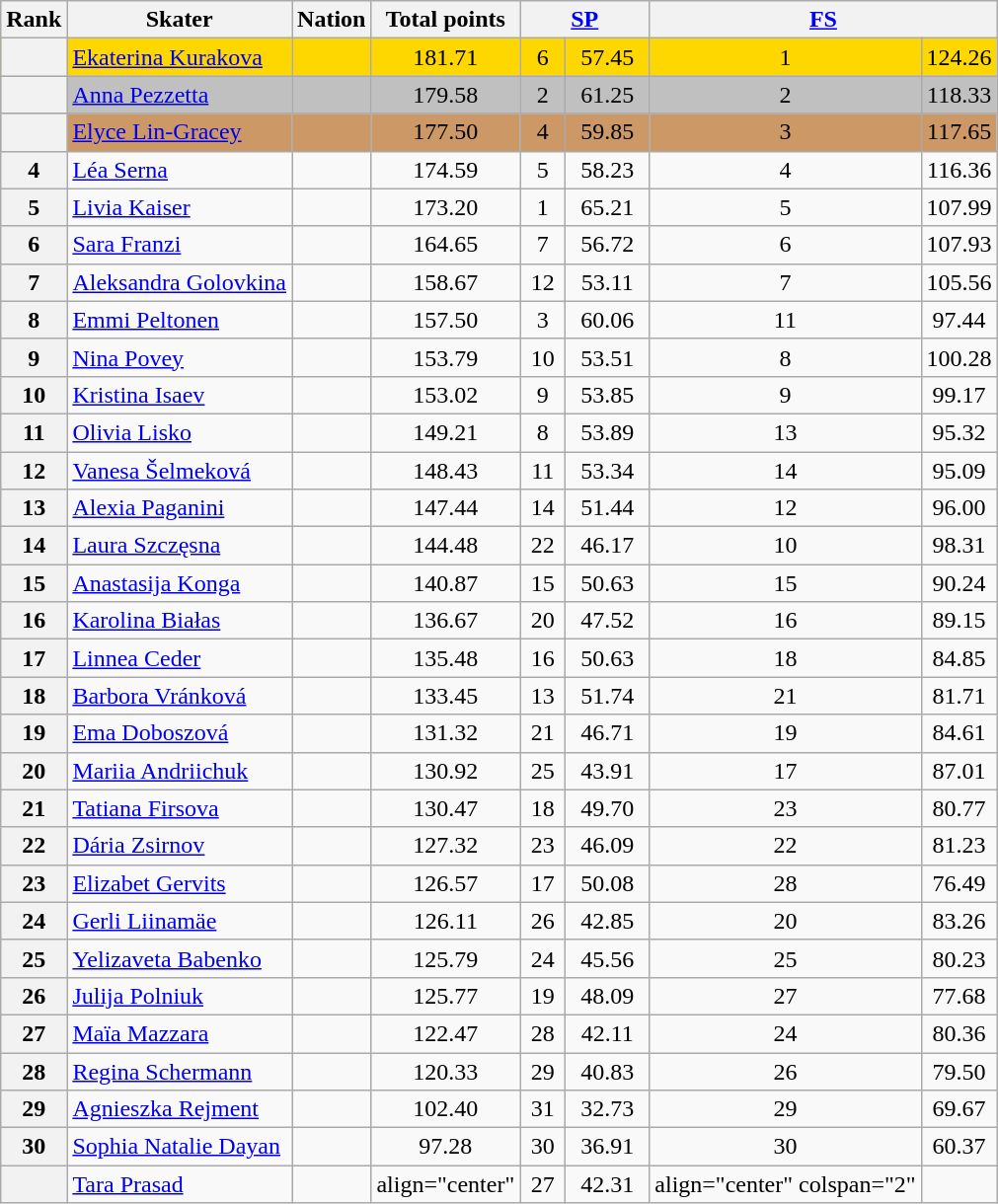<table class="wikitable sortable" style="text-align:left">
<tr>
<th scope="col">Rank</th>
<th scope="col">Skater</th>
<th scope="col">Nation</th>
<th scope="col">Total points</th>
<th scope="col" colspan="2" width="80px"><a href='#'>SP</a></th>
<th scope="col" colspan="2" width="80px"><a href='#'>FS</a></th>
</tr>
<tr bgcolor="gold">
<th scope="row"></th>
<td><a href='#'>Ekaterina Kurakova</a></td>
<td></td>
<td align="center">181.71</td>
<td align="center">6</td>
<td align="center">57.45</td>
<td align="center">1</td>
<td align="center">124.26</td>
</tr>
<tr bgcolor="silver">
<th scope="row"></th>
<td><a href='#'>Anna Pezzetta</a></td>
<td></td>
<td align="center">179.58</td>
<td align="center">2</td>
<td align="center">61.25</td>
<td align="center">2</td>
<td align="center">118.33</td>
</tr>
<tr bgcolor="cc9966">
<th scope="row"></th>
<td><a href='#'>Elyce Lin-Gracey</a></td>
<td></td>
<td align="center">177.50</td>
<td align="center">4</td>
<td align="center">59.85</td>
<td align="center">3</td>
<td align="center">117.65</td>
</tr>
<tr>
<th scope="row">4</th>
<td><a href='#'>Léa Serna</a></td>
<td></td>
<td align="center">174.59</td>
<td align="center">5</td>
<td align="center">58.23</td>
<td align="center">4</td>
<td align="center">116.36</td>
</tr>
<tr>
<th scope="row">5</th>
<td><a href='#'>Livia Kaiser</a></td>
<td></td>
<td align="center">173.20</td>
<td align="center">1</td>
<td align="center">65.21</td>
<td align="center">5</td>
<td align="center">107.99</td>
</tr>
<tr>
<th scope="row">6</th>
<td><a href='#'>Sara Franzi</a></td>
<td></td>
<td align="center">164.65</td>
<td align="center">7</td>
<td align="center">56.72</td>
<td align="center">6</td>
<td align="center">107.93</td>
</tr>
<tr>
<th scope="row">7</th>
<td><a href='#'>Aleksandra Golovkina</a></td>
<td></td>
<td align="center">158.67</td>
<td align="center">12</td>
<td align="center">53.11</td>
<td align="center">7</td>
<td align="center">105.56</td>
</tr>
<tr>
<th scope="row">8</th>
<td><a href='#'>Emmi Peltonen</a></td>
<td></td>
<td align="center">157.50</td>
<td align="center">3</td>
<td align="center">60.06</td>
<td align="center">11</td>
<td align="center">97.44</td>
</tr>
<tr>
<th scope="row">9</th>
<td><a href='#'>Nina Povey</a></td>
<td></td>
<td align="center">153.79</td>
<td align="center">10</td>
<td align="center">53.51</td>
<td align="center">8</td>
<td align="center">100.28</td>
</tr>
<tr>
<th scope="row">10</th>
<td><a href='#'>Kristina Isaev</a></td>
<td></td>
<td align="center">153.02</td>
<td align="center">9</td>
<td align="center">53.85</td>
<td align="center">9</td>
<td align="center">99.17</td>
</tr>
<tr>
<th scope="row">11</th>
<td><a href='#'>Olivia Lisko</a></td>
<td></td>
<td align="center">149.21</td>
<td align="center">8</td>
<td align="center">53.89</td>
<td align="center">13</td>
<td align="center">95.32</td>
</tr>
<tr>
<th scope="row">12</th>
<td><a href='#'>Vanesa Šelmeková</a></td>
<td></td>
<td align="center">148.43</td>
<td align="center">11</td>
<td align="center">53.34</td>
<td align="center">14</td>
<td align="center">95.09</td>
</tr>
<tr>
<th scope="row">13</th>
<td><a href='#'>Alexia Paganini</a></td>
<td></td>
<td align="center">147.44</td>
<td align="center">14</td>
<td align="center">51.44</td>
<td align="center">12</td>
<td align="center">96.00</td>
</tr>
<tr>
<th scope="row">14</th>
<td><a href='#'>Laura Szczęsna</a></td>
<td></td>
<td align="center">144.48</td>
<td align="center">22</td>
<td align="center">46.17</td>
<td align="center">10</td>
<td align="center">98.31</td>
</tr>
<tr>
<th scope="row">15</th>
<td><a href='#'>Anastasija Konga</a></td>
<td></td>
<td align="center">140.87</td>
<td align="center">15</td>
<td align="center">50.63</td>
<td align="center">15</td>
<td align="center">90.24</td>
</tr>
<tr>
<th scope="row">16</th>
<td><a href='#'>Karolina Białas</a></td>
<td></td>
<td align="center">136.67</td>
<td align="center">20</td>
<td align="center">47.52</td>
<td align="center">16</td>
<td align="center">89.15</td>
</tr>
<tr>
<th scope="row">17</th>
<td><a href='#'>Linnea Ceder</a></td>
<td></td>
<td align="center">135.48</td>
<td align="center">16</td>
<td align="center">50.63</td>
<td align="center">18</td>
<td align="center">84.85</td>
</tr>
<tr>
<th scope="row">18</th>
<td><a href='#'>Barbora Vránková</a></td>
<td></td>
<td align="center">133.45</td>
<td align="center">13</td>
<td align="center">51.74</td>
<td align="center">21</td>
<td align="center">81.71</td>
</tr>
<tr>
<th scope="row">19</th>
<td><a href='#'>Ema Doboszová</a></td>
<td></td>
<td align="center">131.32</td>
<td align="center">21</td>
<td align="center">46.71</td>
<td align="center">19</td>
<td align="center">84.61</td>
</tr>
<tr>
<th scope="row">20</th>
<td><a href='#'>Mariia Andriichuk</a></td>
<td></td>
<td align="center">130.92</td>
<td align="center">25</td>
<td align="center">43.91</td>
<td align="center">17</td>
<td align="center">87.01</td>
</tr>
<tr>
<th scope="row">21</th>
<td><a href='#'>Tatiana Firsova</a></td>
<td></td>
<td align="center">130.47</td>
<td align="center">18</td>
<td align="center">49.70</td>
<td align="center">23</td>
<td align="center">80.77</td>
</tr>
<tr>
<th scope="row">22</th>
<td><a href='#'>Dária Zsirnov</a></td>
<td></td>
<td align="center">127.32</td>
<td align="center">23</td>
<td align="center">46.09</td>
<td align="center">22</td>
<td align="center">81.23</td>
</tr>
<tr>
<th scope="row">23</th>
<td><a href='#'>Elizabet Gervits</a></td>
<td></td>
<td align="center">126.57</td>
<td align="center">17</td>
<td align="center">50.08</td>
<td align="center">28</td>
<td align="center">76.49</td>
</tr>
<tr>
<th scope="row">24</th>
<td><a href='#'>Gerli Liinamäe</a></td>
<td></td>
<td align="center">126.11</td>
<td align="center">26</td>
<td align="center">42.85</td>
<td align="center">20</td>
<td align="center">83.26</td>
</tr>
<tr>
<th scope="row">25</th>
<td><a href='#'>Yelizaveta Babenko</a></td>
<td></td>
<td align="center">125.79</td>
<td align="center">24</td>
<td align="center">45.56</td>
<td align="center">25</td>
<td align="center">80.23</td>
</tr>
<tr>
<th scope="row">26</th>
<td><a href='#'>Julija Polniuk</a></td>
<td></td>
<td align="center">125.77</td>
<td align="center">19</td>
<td align="center">48.09</td>
<td align="center">27</td>
<td align="center">77.68</td>
</tr>
<tr>
<th scope="row">27</th>
<td><a href='#'>Maïa Mazzara</a></td>
<td></td>
<td align="center">122.47</td>
<td align="center">28</td>
<td align="center">42.11</td>
<td align="center">24</td>
<td align="center">80.36</td>
</tr>
<tr>
<th scope="row">28</th>
<td><a href='#'>Regina Schermann</a></td>
<td></td>
<td align="center">120.33</td>
<td align="center">29</td>
<td align="center">40.83</td>
<td align="center">26</td>
<td align="center">79.50</td>
</tr>
<tr>
<th scope="row">29</th>
<td><a href='#'>Agnieszka Rejment</a></td>
<td></td>
<td align="center">102.40</td>
<td align="center">31</td>
<td align="center">32.73</td>
<td align="center">29</td>
<td align="center">69.67</td>
</tr>
<tr>
<th scope="row">30</th>
<td><a href='#'>Sophia Natalie Dayan</a></td>
<td></td>
<td align="center">97.28</td>
<td align="center">30</td>
<td align="center">36.91</td>
<td align="center">30</td>
<td align="center">60.37</td>
</tr>
<tr>
<th scope="row"></th>
<td><a href='#'>Tara Prasad</a></td>
<td></td>
<td>align="center" </td>
<td align="center">27</td>
<td align="center">42.31</td>
<td>align="center" colspan="2" </td>
</tr>
</table>
